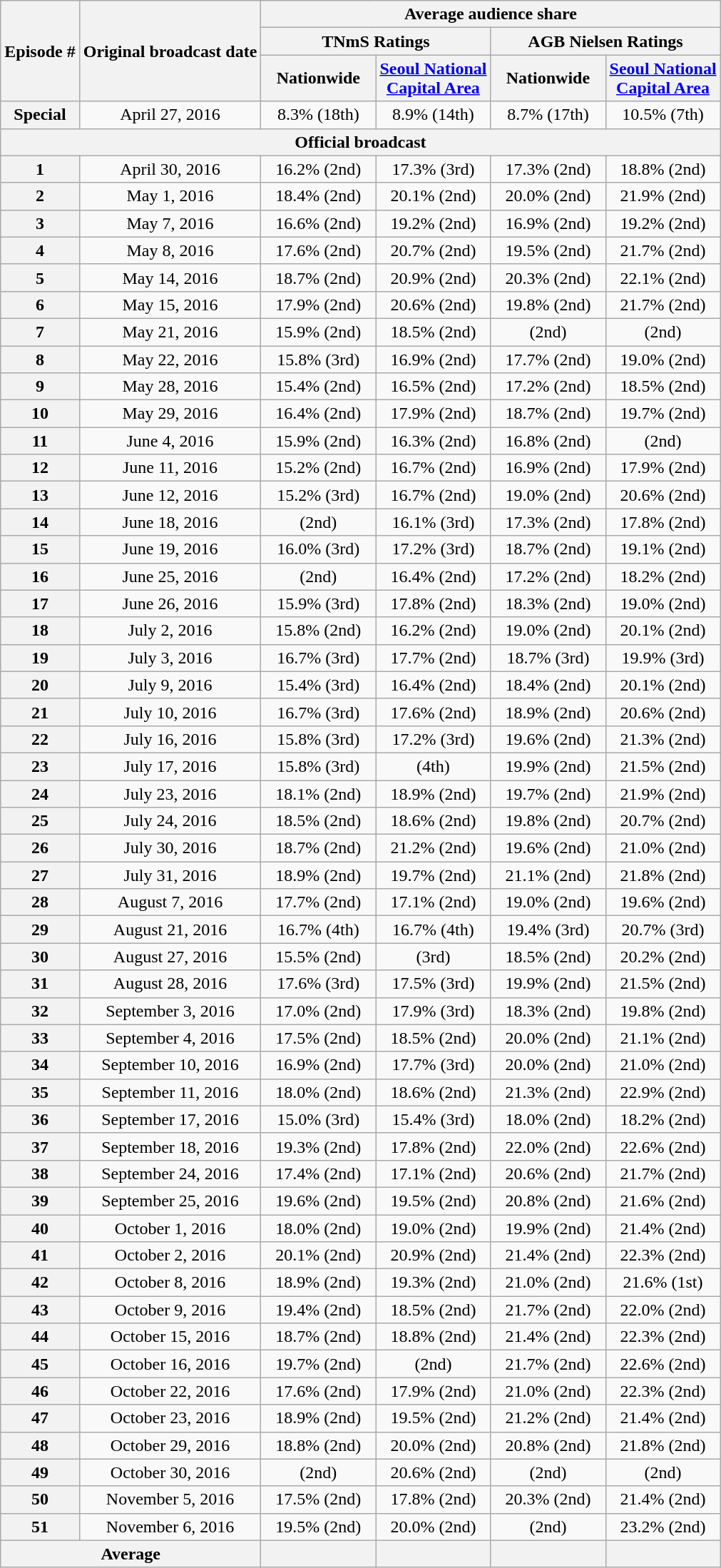<table class="wikitable" style="text-align:center;">
<tr>
<th rowspan="3">Episode #</th>
<th rowspan="3">Original broadcast date</th>
<th colspan="4">Average audience share</th>
</tr>
<tr>
<th colspan="2">TNmS Ratings</th>
<th colspan="2">AGB Nielsen Ratings</th>
</tr>
<tr>
<th width=100>Nationwide</th>
<th width=100><a href='#'>Seoul National Capital Area</a></th>
<th width=100>Nationwide</th>
<th width=100><a href='#'>Seoul National Capital Area</a></th>
</tr>
<tr>
<th>Special</th>
<td>April 27, 2016</td>
<td>8.3% (18th)</td>
<td>8.9% (14th)</td>
<td>8.7% (17th)</td>
<td>10.5% (7th)</td>
</tr>
<tr>
<th colspan=6>Official broadcast</th>
</tr>
<tr>
<th>1</th>
<td>April 30, 2016</td>
<td>16.2% (2nd)</td>
<td>17.3% (3rd)</td>
<td>17.3% (2nd)</td>
<td>18.8% (2nd)</td>
</tr>
<tr>
<th>2</th>
<td>May 1, 2016</td>
<td>18.4% (2nd)</td>
<td>20.1% (2nd)</td>
<td>20.0% (2nd)</td>
<td>21.9% (2nd)</td>
</tr>
<tr>
<th>3</th>
<td>May 7, 2016</td>
<td>16.6% (2nd)</td>
<td>19.2% (2nd)</td>
<td>16.9% (2nd)</td>
<td>19.2% (2nd)</td>
</tr>
<tr>
<th>4</th>
<td>May 8, 2016</td>
<td>17.6% (2nd)</td>
<td>20.7% (2nd)</td>
<td>19.5% (2nd)</td>
<td>21.7% (2nd)</td>
</tr>
<tr>
<th>5</th>
<td>May 14, 2016</td>
<td>18.7% (2nd)</td>
<td>20.9% (2nd)</td>
<td>20.3% (2nd)</td>
<td>22.1% (2nd)</td>
</tr>
<tr>
<th>6</th>
<td>May 15, 2016</td>
<td>17.9% (2nd)</td>
<td>20.6% (2nd)</td>
<td>19.8% (2nd)</td>
<td>21.7% (2nd)</td>
</tr>
<tr>
<th>7</th>
<td>May 21, 2016</td>
<td>15.9% (2nd)</td>
<td>18.5% (2nd)</td>
<td> (2nd)</td>
<td> (2nd)</td>
</tr>
<tr>
<th>8</th>
<td>May 22, 2016</td>
<td>15.8% (3rd)</td>
<td>16.9% (2nd)</td>
<td>17.7% (2nd)</td>
<td>19.0% (2nd)</td>
</tr>
<tr>
<th>9</th>
<td>May 28, 2016</td>
<td>15.4% (2nd)</td>
<td>16.5% (2nd)</td>
<td>17.2% (2nd)</td>
<td>18.5% (2nd)</td>
</tr>
<tr>
<th>10</th>
<td>May 29, 2016</td>
<td>16.4% (2nd)</td>
<td>17.9% (2nd)</td>
<td>18.7% (2nd)</td>
<td>19.7% (2nd)</td>
</tr>
<tr>
<th>11</th>
<td>June 4, 2016</td>
<td>15.9% (2nd)</td>
<td>16.3% (2nd)</td>
<td>16.8% (2nd)</td>
<td> (2nd)</td>
</tr>
<tr>
<th>12</th>
<td>June 11, 2016</td>
<td>15.2% (2nd)</td>
<td>16.7% (2nd)</td>
<td>16.9% (2nd)</td>
<td>17.9% (2nd)</td>
</tr>
<tr>
<th>13</th>
<td>June 12, 2016</td>
<td>15.2% (3rd)</td>
<td>16.7% (2nd)</td>
<td>19.0% (2nd)</td>
<td>20.6% (2nd)</td>
</tr>
<tr>
<th>14</th>
<td>June 18, 2016</td>
<td> (2nd)</td>
<td>16.1% (3rd)</td>
<td>17.3% (2nd)</td>
<td>17.8% (2nd)</td>
</tr>
<tr>
<th>15</th>
<td>June 19, 2016</td>
<td>16.0% (3rd)</td>
<td>17.2% (3rd)</td>
<td>18.7% (2nd)</td>
<td>19.1% (2nd)</td>
</tr>
<tr>
<th>16</th>
<td>June 25, 2016</td>
<td> (2nd)</td>
<td>16.4%  (2nd)</td>
<td>17.2% (2nd)</td>
<td>18.2% (2nd)</td>
</tr>
<tr>
<th>17</th>
<td>June 26, 2016</td>
<td>15.9% (3rd)</td>
<td>17.8% (2nd)</td>
<td>18.3% (2nd)</td>
<td>19.0% (2nd)</td>
</tr>
<tr>
<th>18</th>
<td>July 2, 2016</td>
<td>15.8% (2nd)</td>
<td>16.2% (2nd)</td>
<td>19.0% (2nd)</td>
<td>20.1% (2nd)</td>
</tr>
<tr>
<th>19</th>
<td>July 3, 2016</td>
<td>16.7% (3rd)</td>
<td>17.7% (2nd)</td>
<td>18.7% (3rd)</td>
<td>19.9% (3rd)</td>
</tr>
<tr>
<th>20</th>
<td>July 9, 2016</td>
<td>15.4% (3rd)</td>
<td>16.4% (2nd)</td>
<td>18.4% (2nd)</td>
<td>20.1% (2nd)</td>
</tr>
<tr>
<th>21</th>
<td>July 10, 2016</td>
<td>16.7% (3rd)</td>
<td>17.6% (2nd)</td>
<td>18.9% (2nd)</td>
<td>20.6% (2nd)</td>
</tr>
<tr>
<th>22</th>
<td>July 16, 2016</td>
<td>15.8% (3rd)</td>
<td>17.2% (3rd)</td>
<td>19.6% (2nd)</td>
<td>21.3% (2nd)</td>
</tr>
<tr>
<th>23</th>
<td>July 17, 2016</td>
<td>15.8% (3rd)</td>
<td> (4th)</td>
<td>19.9% (2nd)</td>
<td>21.5% (2nd)</td>
</tr>
<tr>
<th>24</th>
<td>July 23, 2016</td>
<td>18.1% (2nd)</td>
<td>18.9% (2nd)</td>
<td>19.7% (2nd)</td>
<td>21.9% (2nd)</td>
</tr>
<tr>
<th>25</th>
<td>July 24, 2016</td>
<td>18.5% (2nd)</td>
<td>18.6% (2nd)</td>
<td>19.8% (2nd)</td>
<td>20.7% (2nd)</td>
</tr>
<tr>
<th>26</th>
<td>July 30, 2016</td>
<td>18.7% (2nd)</td>
<td>21.2% (2nd)</td>
<td>19.6% (2nd)</td>
<td>21.0% (2nd)</td>
</tr>
<tr>
<th>27</th>
<td>July 31, 2016</td>
<td>18.9% (2nd)</td>
<td>19.7% (2nd)</td>
<td>21.1% (2nd)</td>
<td>21.8% (2nd)</td>
</tr>
<tr>
<th>28</th>
<td>August 7, 2016</td>
<td>17.7% (2nd)</td>
<td>17.1% (2nd)</td>
<td>19.0% (2nd)</td>
<td>19.6% (2nd)</td>
</tr>
<tr>
<th>29</th>
<td>August 21, 2016</td>
<td>16.7% (4th)</td>
<td>16.7% (4th)</td>
<td>19.4% (3rd)</td>
<td>20.7% (3rd)</td>
</tr>
<tr>
<th>30</th>
<td>August 27, 2016</td>
<td>15.5% (2nd)</td>
<td> (3rd)</td>
<td>18.5% (2nd)</td>
<td>20.2% (2nd)</td>
</tr>
<tr>
<th>31</th>
<td>August 28, 2016</td>
<td>17.6% (3rd)</td>
<td>17.5% (3rd)</td>
<td>19.9% (2nd)</td>
<td>21.5% (2nd)</td>
</tr>
<tr>
<th>32</th>
<td>September 3, 2016</td>
<td>17.0% (2nd)</td>
<td>17.9% (3rd)</td>
<td>18.3% (2nd)</td>
<td>19.8% (2nd)</td>
</tr>
<tr>
<th>33</th>
<td>September 4, 2016</td>
<td>17.5% (2nd)</td>
<td>18.5% (2nd)</td>
<td>20.0% (2nd)</td>
<td>21.1% (2nd)</td>
</tr>
<tr>
<th>34</th>
<td>September 10, 2016</td>
<td>16.9% (2nd)</td>
<td>17.7% (3rd)</td>
<td>20.0% (2nd)</td>
<td>21.0% (2nd)</td>
</tr>
<tr>
<th>35</th>
<td>September 11, 2016</td>
<td>18.0% (2nd)</td>
<td>18.6% (2nd)</td>
<td>21.3% (2nd)</td>
<td>22.9% (2nd)</td>
</tr>
<tr>
<th>36</th>
<td>September 17, 2016</td>
<td>15.0% (3rd)</td>
<td>15.4% (3rd)</td>
<td>18.0% (2nd)</td>
<td>18.2% (2nd)</td>
</tr>
<tr>
<th>37</th>
<td>September 18, 2016</td>
<td>19.3% (2nd)</td>
<td>17.8% (2nd)</td>
<td>22.0% (2nd)</td>
<td>22.6% (2nd)</td>
</tr>
<tr>
<th>38</th>
<td>September 24, 2016</td>
<td>17.4% (2nd)</td>
<td>17.1% (2nd)</td>
<td>20.6% (2nd)</td>
<td>21.7% (2nd)</td>
</tr>
<tr>
<th>39</th>
<td>September 25, 2016</td>
<td>19.6% (2nd)</td>
<td>19.5% (2nd)</td>
<td>20.8% (2nd)</td>
<td>21.6% (2nd)</td>
</tr>
<tr>
<th>40</th>
<td>October 1, 2016</td>
<td>18.0% (2nd)</td>
<td>19.0% (2nd)</td>
<td>19.9% (2nd)</td>
<td>21.4% (2nd)</td>
</tr>
<tr>
<th>41</th>
<td>October 2, 2016</td>
<td>20.1% (2nd)</td>
<td>20.9% (2nd)</td>
<td>21.4% (2nd)</td>
<td>22.3% (2nd)</td>
</tr>
<tr>
<th>42</th>
<td>October 8, 2016</td>
<td>18.9% (2nd)</td>
<td>19.3% (2nd)</td>
<td>21.0% (2nd)</td>
<td>21.6% (1st)</td>
</tr>
<tr>
<th>43</th>
<td>October 9, 2016</td>
<td>19.4% (2nd)</td>
<td>18.5% (2nd)</td>
<td>21.7% (2nd)</td>
<td>22.0% (2nd)</td>
</tr>
<tr>
<th>44</th>
<td>October 15, 2016</td>
<td>18.7% (2nd)</td>
<td>18.8% (2nd)</td>
<td>21.4% (2nd)</td>
<td>22.3% (2nd)</td>
</tr>
<tr>
<th>45</th>
<td>October 16, 2016</td>
<td>19.7% (2nd)</td>
<td> (2nd)</td>
<td>21.7% (2nd)</td>
<td>22.6% (2nd)</td>
</tr>
<tr>
<th>46</th>
<td>October 22, 2016</td>
<td>17.6% (2nd)</td>
<td>17.9% (2nd)</td>
<td>21.0% (2nd)</td>
<td>22.3% (2nd)</td>
</tr>
<tr>
<th>47</th>
<td>October 23, 2016</td>
<td>18.9% (2nd)</td>
<td>19.5% (2nd)</td>
<td>21.2% (2nd)</td>
<td>21.4% (2nd)</td>
</tr>
<tr>
<th>48</th>
<td>October 29, 2016</td>
<td>18.8% (2nd)</td>
<td>20.0% (2nd)</td>
<td>20.8% (2nd)</td>
<td>21.8% (2nd)</td>
</tr>
<tr>
<th>49</th>
<td>October 30, 2016</td>
<td> (2nd)</td>
<td>20.6% (2nd)</td>
<td> (2nd)</td>
<td> (2nd)</td>
</tr>
<tr>
<th>50</th>
<td>November 5, 2016</td>
<td>17.5% (2nd)</td>
<td>17.8% (2nd)</td>
<td>20.3% (2nd)</td>
<td>21.4% (2nd)</td>
</tr>
<tr>
<th>51</th>
<td>November 6, 2016</td>
<td>19.5% (2nd)</td>
<td>20.0% (2nd)</td>
<td> (2nd)</td>
<td>23.2% (2nd)</td>
</tr>
<tr>
<th colspan=2>Average</th>
<th></th>
<th></th>
<th></th>
<th></th>
</tr>
</table>
